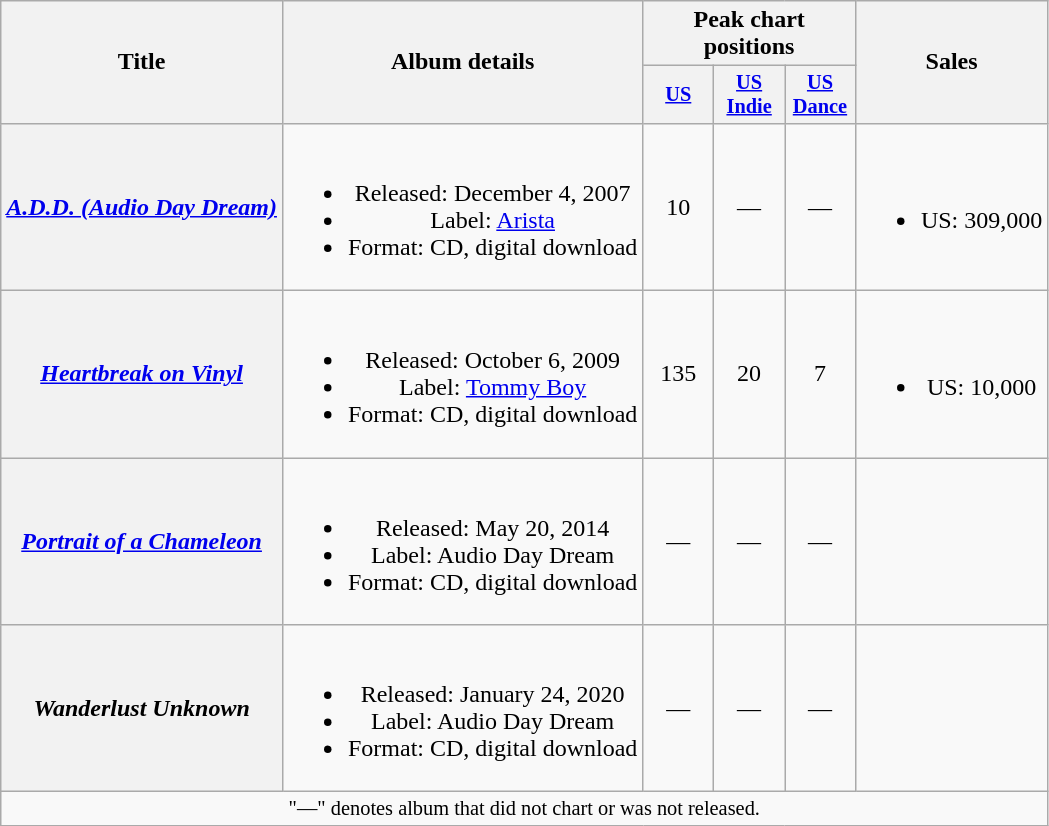<table class="wikitable plainrowheaders" style="text-align:center;">
<tr>
<th scope="col" rowspan="2">Title</th>
<th scope="col" rowspan="2">Album details</th>
<th scope="col" colspan="3">Peak chart positions</th>
<th scope="col" rowspan="2">Sales</th>
</tr>
<tr>
<th scope="col" style="width:3em;font-size:85%;"><a href='#'>US</a><br></th>
<th scope="col" style="width:3em;font-size:85%;"><a href='#'>US<br>Indie</a><br></th>
<th scope="col" style="width:3em;font-size:85%;"><a href='#'>US<br>Dance</a><br></th>
</tr>
<tr>
<th scope="row"><em><a href='#'>A.D.D. (Audio Day Dream)</a></em></th>
<td><br><ul><li>Released: December 4, 2007</li><li>Label: <a href='#'>Arista</a></li><li>Format: CD, digital download</li></ul></td>
<td>10</td>
<td>—</td>
<td>—</td>
<td><br><ul><li>US: 309,000</li></ul></td>
</tr>
<tr>
<th scope="row"><em><a href='#'>Heartbreak on Vinyl</a></em></th>
<td><br><ul><li>Released: October 6, 2009</li><li>Label: <a href='#'>Tommy Boy</a></li><li>Format: CD, digital download</li></ul></td>
<td>135</td>
<td>20</td>
<td>7</td>
<td><br><ul><li>US: 10,000</li></ul></td>
</tr>
<tr>
<th scope="row"><em><a href='#'>Portrait of a Chameleon</a></em></th>
<td><br><ul><li>Released: May 20, 2014</li><li>Label: Audio Day Dream</li><li>Format: CD, digital download</li></ul></td>
<td>—</td>
<td>—</td>
<td>—</td>
<td></td>
</tr>
<tr>
<th scope="row"><em>Wanderlust Unknown</em></th>
<td><br><ul><li>Released: January 24, 2020</li><li>Label: Audio Day Dream</li><li>Format: CD, digital download</li></ul></td>
<td>—</td>
<td>—</td>
<td>—</td>
<td></td>
</tr>
<tr>
<td colspan="14" style="font-size:85%">"—" denotes album that did not chart or was not released.</td>
</tr>
</table>
